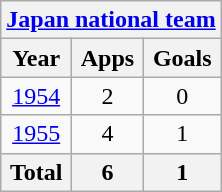<table class="wikitable" style="text-align:center">
<tr>
<th colspan=3><a href='#'>Japan national team</a></th>
</tr>
<tr>
<th>Year</th>
<th>Apps</th>
<th>Goals</th>
</tr>
<tr>
<td><a href='#'>1954</a></td>
<td>2</td>
<td>0</td>
</tr>
<tr>
<td><a href='#'>1955</a></td>
<td>4</td>
<td>1</td>
</tr>
<tr>
<th>Total</th>
<th>6</th>
<th>1</th>
</tr>
</table>
